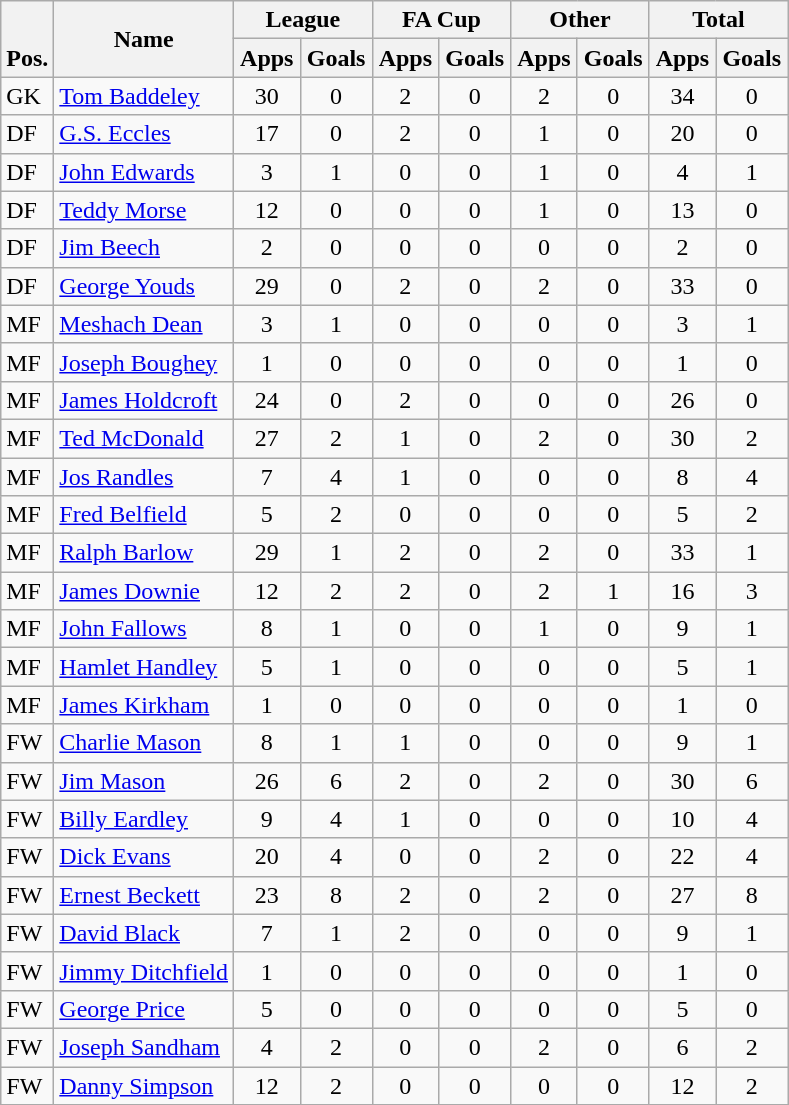<table class="wikitable" style="text-align:center">
<tr>
<th rowspan="2" valign="bottom">Pos.</th>
<th rowspan="2">Name</th>
<th colspan="2" width="85">League</th>
<th colspan="2" width="85">FA Cup</th>
<th colspan="2" width="85">Other</th>
<th colspan="2" width="85">Total</th>
</tr>
<tr>
<th>Apps</th>
<th>Goals</th>
<th>Apps</th>
<th>Goals</th>
<th>Apps</th>
<th>Goals</th>
<th>Apps</th>
<th>Goals</th>
</tr>
<tr>
<td align="left">GK</td>
<td align="left"> <a href='#'>Tom Baddeley</a></td>
<td>30</td>
<td>0</td>
<td>2</td>
<td>0</td>
<td>2</td>
<td>0</td>
<td>34</td>
<td>0</td>
</tr>
<tr>
<td align="left">DF</td>
<td align="left"> <a href='#'>G.S. Eccles</a></td>
<td>17</td>
<td>0</td>
<td>2</td>
<td>0</td>
<td>1</td>
<td>0</td>
<td>20</td>
<td>0</td>
</tr>
<tr>
<td align="left">DF</td>
<td align="left"> <a href='#'>John Edwards</a></td>
<td>3</td>
<td>1</td>
<td>0</td>
<td>0</td>
<td>1</td>
<td>0</td>
<td>4</td>
<td>1</td>
</tr>
<tr>
<td align="left">DF</td>
<td align="left"> <a href='#'>Teddy Morse</a></td>
<td>12</td>
<td>0</td>
<td>0</td>
<td>0</td>
<td>1</td>
<td>0</td>
<td>13</td>
<td>0</td>
</tr>
<tr>
<td align="left">DF</td>
<td align="left"><a href='#'>Jim Beech</a></td>
<td>2</td>
<td>0</td>
<td>0</td>
<td>0</td>
<td>0</td>
<td>0</td>
<td>2</td>
<td>0</td>
</tr>
<tr>
<td align="left">DF</td>
<td align="left"> <a href='#'>George Youds</a></td>
<td>29</td>
<td>0</td>
<td>2</td>
<td>0</td>
<td>2</td>
<td>0</td>
<td>33</td>
<td>0</td>
</tr>
<tr>
<td align="left">MF</td>
<td align="left"> <a href='#'>Meshach Dean</a></td>
<td>3</td>
<td>1</td>
<td>0</td>
<td>0</td>
<td>0</td>
<td>0</td>
<td>3</td>
<td>1</td>
</tr>
<tr>
<td align="left">MF</td>
<td align="left"> <a href='#'>Joseph Boughey</a></td>
<td>1</td>
<td>0</td>
<td>0</td>
<td>0</td>
<td>0</td>
<td>0</td>
<td>1</td>
<td>0</td>
</tr>
<tr>
<td align="left">MF</td>
<td align="left"> <a href='#'>James Holdcroft</a></td>
<td>24</td>
<td>0</td>
<td>2</td>
<td>0</td>
<td>0</td>
<td>0</td>
<td>26</td>
<td>0</td>
</tr>
<tr>
<td align="left">MF</td>
<td align="left"><a href='#'>Ted McDonald</a></td>
<td>27</td>
<td>2</td>
<td>1</td>
<td>0</td>
<td>2</td>
<td>0</td>
<td>30</td>
<td>2</td>
</tr>
<tr>
<td align="left">MF</td>
<td align="left"> <a href='#'>Jos Randles</a></td>
<td>7</td>
<td>4</td>
<td>1</td>
<td>0</td>
<td>0</td>
<td>0</td>
<td>8</td>
<td>4</td>
</tr>
<tr>
<td align="left">MF</td>
<td align="left"> <a href='#'>Fred Belfield</a></td>
<td>5</td>
<td>2</td>
<td>0</td>
<td>0</td>
<td>0</td>
<td>0</td>
<td>5</td>
<td>2</td>
</tr>
<tr>
<td align="left">MF</td>
<td align="left"><a href='#'>Ralph Barlow</a></td>
<td>29</td>
<td>1</td>
<td>2</td>
<td>0</td>
<td>2</td>
<td>0</td>
<td>33</td>
<td>1</td>
</tr>
<tr>
<td align="left">MF</td>
<td align="left"><a href='#'>James Downie</a></td>
<td>12</td>
<td>2</td>
<td>2</td>
<td>0</td>
<td>2</td>
<td>1</td>
<td>16</td>
<td>3</td>
</tr>
<tr>
<td align="left">MF</td>
<td align="left"><a href='#'>John Fallows</a></td>
<td>8</td>
<td>1</td>
<td>0</td>
<td>0</td>
<td>1</td>
<td>0</td>
<td>9</td>
<td>1</td>
</tr>
<tr>
<td align="left">MF</td>
<td align="left"> <a href='#'>Hamlet Handley</a></td>
<td>5</td>
<td>1</td>
<td>0</td>
<td>0</td>
<td>0</td>
<td>0</td>
<td>5</td>
<td>1</td>
</tr>
<tr>
<td align="left">MF</td>
<td align="left"><a href='#'>James Kirkham</a></td>
<td>1</td>
<td>0</td>
<td>0</td>
<td>0</td>
<td>0</td>
<td>0</td>
<td>1</td>
<td>0</td>
</tr>
<tr>
<td align="left">FW</td>
<td align="left"><a href='#'>Charlie Mason</a></td>
<td>8</td>
<td>1</td>
<td>1</td>
<td>0</td>
<td>0</td>
<td>0</td>
<td>9</td>
<td>1</td>
</tr>
<tr>
<td align="left">FW</td>
<td align="left"><a href='#'>Jim Mason</a></td>
<td>26</td>
<td>6</td>
<td>2</td>
<td>0</td>
<td>2</td>
<td>0</td>
<td>30</td>
<td>6</td>
</tr>
<tr>
<td align="left">FW</td>
<td align="left"> <a href='#'>Billy Eardley</a></td>
<td>9</td>
<td>4</td>
<td>1</td>
<td>0</td>
<td>0</td>
<td>0</td>
<td>10</td>
<td>4</td>
</tr>
<tr>
<td align="left">FW</td>
<td align="left"> <a href='#'>Dick Evans</a></td>
<td>20</td>
<td>4</td>
<td>0</td>
<td>0</td>
<td>2</td>
<td>0</td>
<td>22</td>
<td>4</td>
</tr>
<tr>
<td align="left">FW</td>
<td align="left"><a href='#'>Ernest Beckett</a></td>
<td>23</td>
<td>8</td>
<td>2</td>
<td>0</td>
<td>2</td>
<td>0</td>
<td>27</td>
<td>8</td>
</tr>
<tr>
<td align="left">FW</td>
<td align="left"><a href='#'>David Black</a></td>
<td>7</td>
<td>1</td>
<td>2</td>
<td>0</td>
<td>0</td>
<td>0</td>
<td>9</td>
<td>1</td>
</tr>
<tr>
<td align="left">FW</td>
<td align="left"> <a href='#'>Jimmy Ditchfield</a></td>
<td>1</td>
<td>0</td>
<td>0</td>
<td>0</td>
<td>0</td>
<td>0</td>
<td>1</td>
<td>0</td>
</tr>
<tr>
<td align="left">FW</td>
<td align="left"> <a href='#'>George Price</a></td>
<td>5</td>
<td>0</td>
<td>0</td>
<td>0</td>
<td>0</td>
<td>0</td>
<td>5</td>
<td>0</td>
</tr>
<tr>
<td align="left">FW</td>
<td align="left"><a href='#'>Joseph Sandham</a></td>
<td>4</td>
<td>2</td>
<td>0</td>
<td>0</td>
<td>2</td>
<td>0</td>
<td>6</td>
<td>2</td>
</tr>
<tr>
<td align="left">FW</td>
<td align="left"><a href='#'>Danny Simpson</a></td>
<td>12</td>
<td>2</td>
<td>0</td>
<td>0</td>
<td>0</td>
<td>0</td>
<td>12</td>
<td>2</td>
</tr>
<tr>
</tr>
</table>
